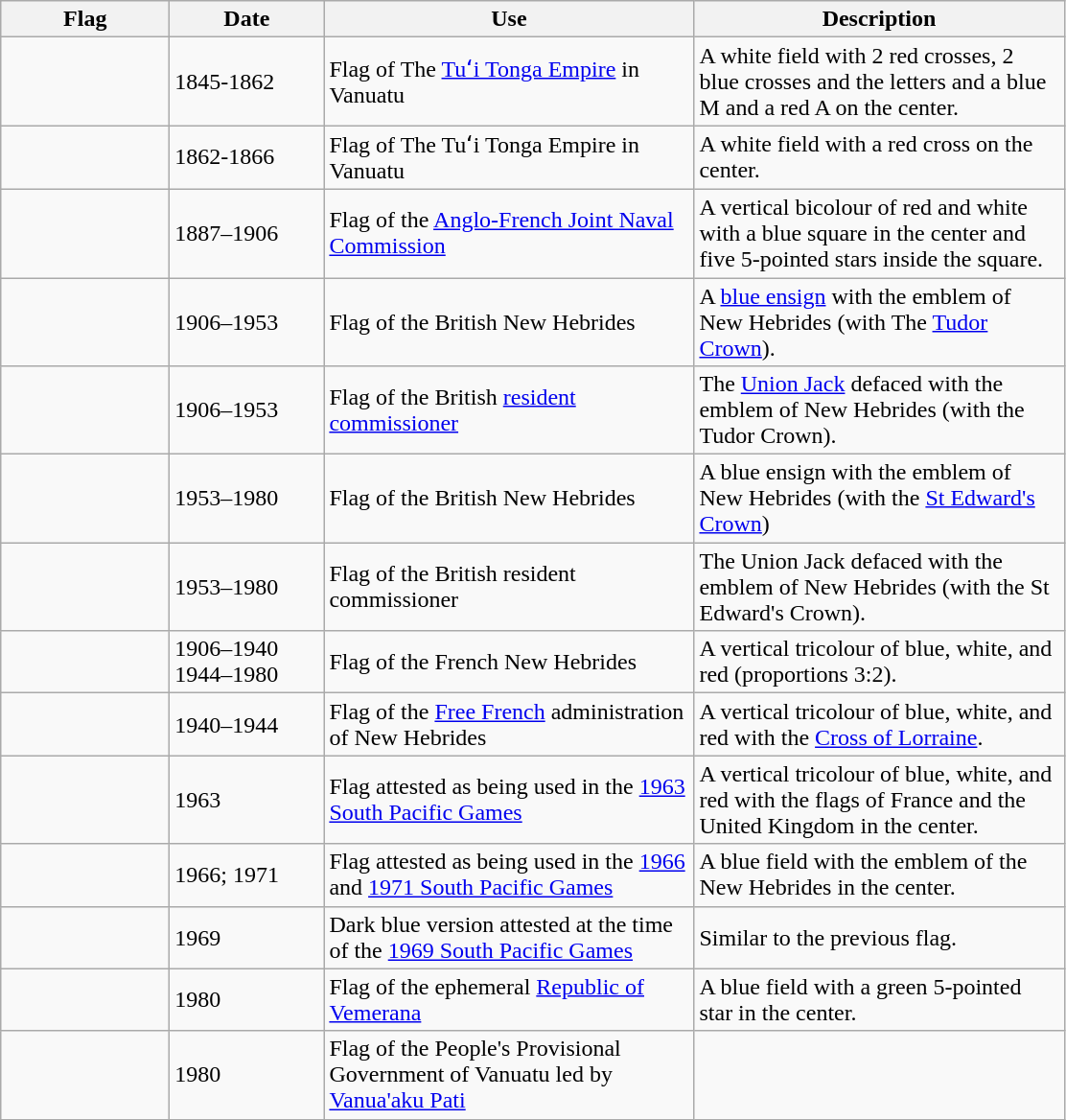<table class="wikitable">
<tr>
<th style="width:110px;">Flag</th>
<th style="width:100px;">Date</th>
<th style="width:250px;">Use</th>
<th style="width:250px;">Description</th>
</tr>
<tr>
<td></td>
<td>1845-1862</td>
<td>Flag of The <a href='#'>Tuʻi Tonga Empire</a> in Vanuatu</td>
<td>A white field with 2 red crosses, 2 blue crosses and the letters and a blue M and a red A on the center.</td>
</tr>
<tr>
<td></td>
<td>1862-1866</td>
<td>Flag of The Tuʻi Tonga Empire in Vanuatu</td>
<td>A white field with a red cross on the center.</td>
</tr>
<tr>
<td></td>
<td>1887–1906</td>
<td>Flag of the <a href='#'>Anglo-French Joint Naval Commission</a></td>
<td>A vertical bicolour of red and white with a blue square in the center and five 5-pointed stars inside the square.</td>
</tr>
<tr>
<td></td>
<td>1906–1953</td>
<td>Flag of the British New Hebrides</td>
<td>A <a href='#'>blue ensign</a> with the emblem of New Hebrides (with The <a href='#'>Tudor Crown</a>).</td>
</tr>
<tr>
<td></td>
<td>1906–1953</td>
<td>Flag of the British <a href='#'>resident commissioner</a></td>
<td>The <a href='#'>Union Jack</a> defaced with the emblem of New Hebrides (with the Tudor Crown).</td>
</tr>
<tr>
<td></td>
<td>1953–1980</td>
<td>Flag of the British New Hebrides</td>
<td>A blue ensign with the emblem of New Hebrides (with the <a href='#'>St Edward's Crown</a>)</td>
</tr>
<tr>
<td></td>
<td>1953–1980</td>
<td>Flag of the British resident commissioner</td>
<td>The Union Jack defaced with the emblem of New Hebrides (with the St Edward's Crown).</td>
</tr>
<tr>
<td></td>
<td>1906–1940<br>1944–1980</td>
<td>Flag of the French New Hebrides</td>
<td>A vertical tricolour of blue, white, and red (proportions 3:2).</td>
</tr>
<tr>
<td></td>
<td>1940–1944</td>
<td>Flag of the <a href='#'>Free French</a> administration of New Hebrides</td>
<td>A vertical tricolour of blue, white, and red with the <a href='#'>Cross of Lorraine</a>.</td>
</tr>
<tr>
<td></td>
<td>1963</td>
<td>Flag attested as being used in the <a href='#'>1963 South Pacific Games</a></td>
<td>A vertical tricolour of blue, white, and red with the flags of France and the United Kingdom in the center.</td>
</tr>
<tr>
<td></td>
<td>1966; 1971</td>
<td>Flag attested as being used in the <a href='#'>1966</a> and <a href='#'>1971 South Pacific Games</a></td>
<td>A blue field with the emblem of the New Hebrides in the center.</td>
</tr>
<tr>
<td></td>
<td>1969</td>
<td>Dark blue version attested at the time of the <a href='#'>1969 South Pacific Games</a></td>
<td>Similar to the previous flag.</td>
</tr>
<tr>
<td></td>
<td>1980</td>
<td>Flag of the ephemeral <a href='#'>Republic of Vemerana</a></td>
<td>A blue field with a green 5-pointed star in the center.</td>
</tr>
<tr>
<td></td>
<td>1980</td>
<td>Flag of the People's Provisional Government of Vanuatu led by <a href='#'>Vanua'aku Pati</a></td>
<td></td>
</tr>
</table>
